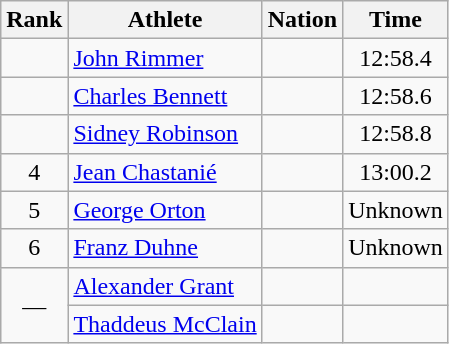<table class="wikitable sortable" style="text-align:center">
<tr>
<th>Rank</th>
<th>Athlete</th>
<th>Nation</th>
<th>Time</th>
</tr>
<tr>
<td></td>
<td align=left><a href='#'>John Rimmer</a></td>
<td align=left></td>
<td>12:58.4</td>
</tr>
<tr>
<td></td>
<td align=left><a href='#'>Charles Bennett</a></td>
<td align=left></td>
<td>12:58.6</td>
</tr>
<tr>
<td></td>
<td align=left><a href='#'>Sidney Robinson</a></td>
<td align=left></td>
<td>12:58.8</td>
</tr>
<tr>
<td>4</td>
<td align=left><a href='#'>Jean Chastanié</a></td>
<td align=left></td>
<td>13:00.2</td>
</tr>
<tr>
<td>5</td>
<td align=left><a href='#'>George Orton</a></td>
<td align=left></td>
<td data-sort-value=21:00.0>Unknown</td>
</tr>
<tr>
<td>6</td>
<td align=left><a href='#'>Franz Duhne</a></td>
<td align=left></td>
<td data-sort-value=22:00.0>Unknown</td>
</tr>
<tr>
<td rowspan=2 data-sort-value=7>—</td>
<td align=left><a href='#'>Alexander Grant</a></td>
<td align=left></td>
<td data-sort-value=99:99.9></td>
</tr>
<tr>
<td align=left><a href='#'>Thaddeus McClain</a></td>
<td align=left></td>
<td data-sort-value=99:99.9></td>
</tr>
</table>
